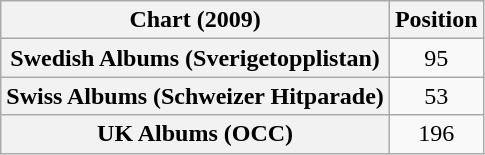<table class="wikitable sortable plainrowheaders" style="text-align:center">
<tr>
<th>Chart (2009)</th>
<th>Position</th>
</tr>
<tr>
<th scope="row">Swedish Albums (Sverigetopplistan)</th>
<td>95</td>
</tr>
<tr>
<th scope="row">Swiss Albums (Schweizer Hitparade)</th>
<td>53</td>
</tr>
<tr>
<th scope="row">UK Albums (OCC)</th>
<td>196</td>
</tr>
</table>
